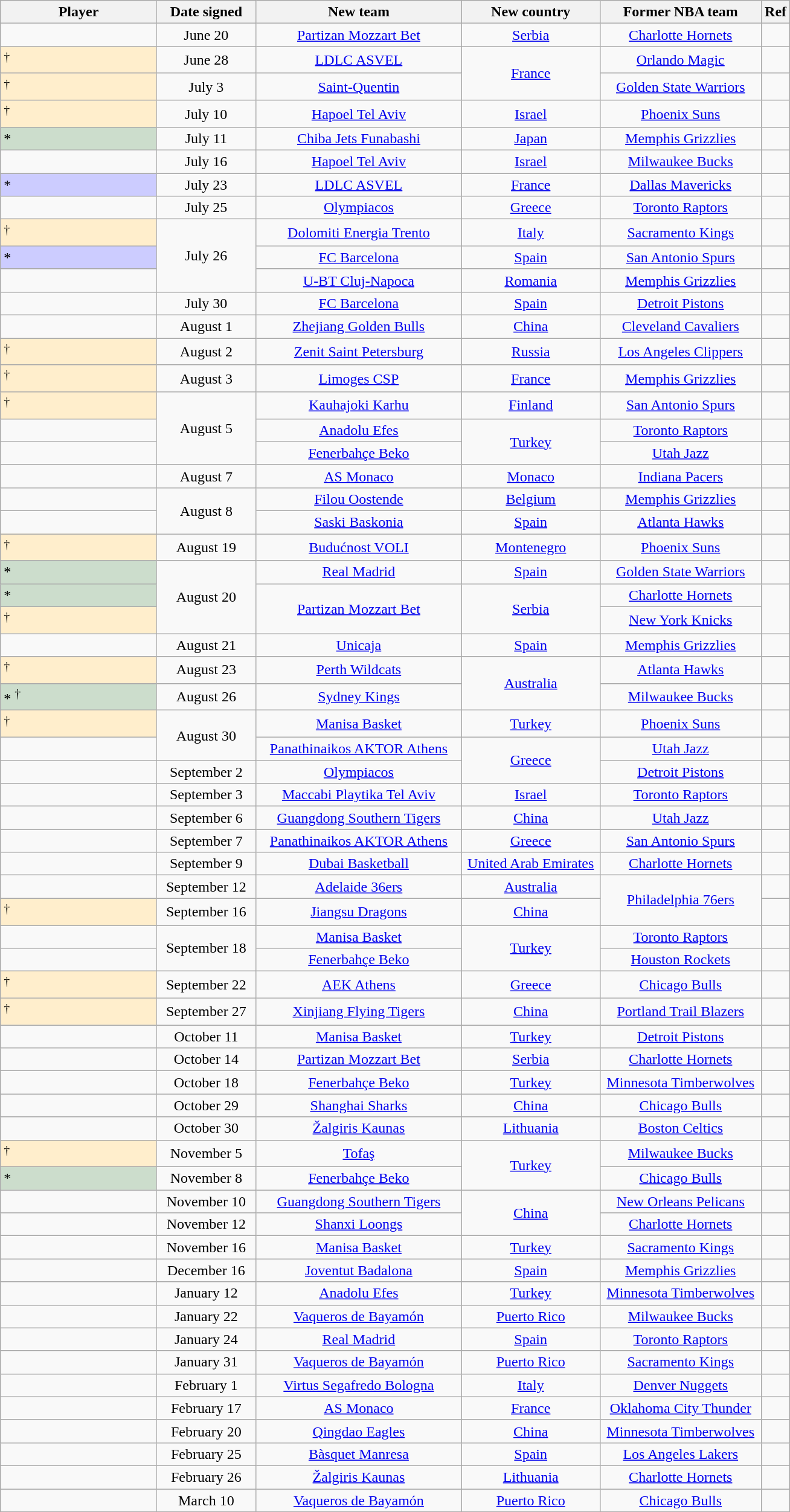<table class="wikitable sortable" style="text-align:left">
<tr>
<th style="width:165px" align="left">Player</th>
<th style="width:102px" align="center">Date signed</th>
<th style="width:220px" align="center">New team</th>
<th style="width:145px" align="center">New country</th>
<th style="width:171px" align="center">Former NBA team</th>
<th class="unsortable" align="center">Ref</th>
</tr>
<tr>
<td></td>
<td align="center">June 20</td>
<td align="center"><a href='#'>Partizan Mozzart Bet</a></td>
<td align="center"><a href='#'>Serbia</a></td>
<td align="center"><a href='#'>Charlotte Hornets</a></td>
<td align="center"></td>
</tr>
<tr>
<td style="width:20px; background:#fec;"> <sup>†</sup></td>
<td align="center">June 28</td>
<td align="center"><a href='#'>LDLC ASVEL</a></td>
<td rowspan=2 align="center"><a href='#'>France</a></td>
<td align="center"><a href='#'>Orlando Magic</a></td>
<td align="center"></td>
</tr>
<tr>
<td style="width:20px; background:#fec;"> <sup>†</sup></td>
<td align="center">July 3</td>
<td align="center"><a href='#'>Saint-Quentin</a></td>
<td align="center"><a href='#'>Golden State Warriors</a></td>
<td align="center"></td>
</tr>
<tr>
<td style="width:20px; background:#fec;"> <sup>†</sup></td>
<td align="center">July 10</td>
<td align="center"><a href='#'>Hapoel Tel Aviv</a></td>
<td align="center"><a href='#'>Israel</a></td>
<td align="center"><a href='#'>Phoenix Suns</a></td>
<td align="center"></td>
</tr>
<tr>
<td style="width:20px; background:#cdc;"> *</td>
<td align="center">July 11</td>
<td align="center"><a href='#'>Chiba Jets Funabashi</a></td>
<td align="center"><a href='#'>Japan</a></td>
<td align="center"><a href='#'>Memphis Grizzlies</a></td>
<td align="center"></td>
</tr>
<tr>
<td></td>
<td align="center">July 16</td>
<td align="center"><a href='#'>Hapoel Tel Aviv</a></td>
<td align="center"><a href='#'>Israel</a></td>
<td align="center"><a href='#'>Milwaukee Bucks</a></td>
<td align="center"></td>
</tr>
<tr>
<td style="width:20px; background:#ccf;"> *</td>
<td align="center">July 23</td>
<td align="center"><a href='#'>LDLC ASVEL</a></td>
<td align="center"><a href='#'>France</a></td>
<td align="center"><a href='#'>Dallas Mavericks</a></td>
<td align="center"></td>
</tr>
<tr>
<td></td>
<td align="center">July 25</td>
<td align="center"><a href='#'>Olympiacos</a></td>
<td align="center"><a href='#'>Greece</a></td>
<td align="center"><a href='#'>Toronto Raptors</a></td>
<td align="center"></td>
</tr>
<tr>
<td style="width:20px; background:#fec;"> <sup>†</sup></td>
<td rowspan=3 align="center">July 26</td>
<td align="center"><a href='#'>Dolomiti Energia Trento</a></td>
<td align="center"><a href='#'>Italy</a></td>
<td align="center"><a href='#'>Sacramento Kings</a></td>
<td align="center"></td>
</tr>
<tr>
<td style="width:20px; background:#ccf;"> *</td>
<td align="center"><a href='#'>FC Barcelona</a></td>
<td align="center"><a href='#'>Spain</a></td>
<td align="center"><a href='#'>San Antonio Spurs</a></td>
<td align="center"></td>
</tr>
<tr>
<td></td>
<td align="center"><a href='#'>U-BT Cluj-Napoca</a></td>
<td align="center"><a href='#'>Romania</a></td>
<td align="center"><a href='#'>Memphis Grizzlies</a></td>
<td align="center"></td>
</tr>
<tr>
<td></td>
<td align="center">July 30</td>
<td align="center"><a href='#'>FC Barcelona</a></td>
<td align="center"><a href='#'>Spain</a></td>
<td align="center"><a href='#'>Detroit Pistons</a></td>
<td align="center"></td>
</tr>
<tr>
<td></td>
<td align="center">August 1</td>
<td align="center"><a href='#'>Zhejiang Golden Bulls</a></td>
<td align="center"><a href='#'>China</a></td>
<td align="center"><a href='#'>Cleveland Cavaliers</a></td>
<td align="center"></td>
</tr>
<tr>
<td style="width:20px; background:#fec;"> <sup>†</sup></td>
<td align="center">August 2</td>
<td align="center"><a href='#'>Zenit Saint Petersburg</a></td>
<td align="center"><a href='#'>Russia</a></td>
<td align="center"><a href='#'>Los Angeles Clippers</a></td>
<td align="center"></td>
</tr>
<tr>
<td style="width:20px; background:#fec;"> <sup>†</sup></td>
<td align="center">August 3</td>
<td align="center"><a href='#'>Limoges CSP</a></td>
<td align="center"><a href='#'>France</a></td>
<td align="center"><a href='#'>Memphis Grizzlies</a></td>
<td align="center"></td>
</tr>
<tr>
<td style="width:20px; background:#fec;"> <sup>†</sup></td>
<td rowspan=3 align="center">August 5</td>
<td align="center"><a href='#'>Kauhajoki Karhu</a></td>
<td align="center"><a href='#'>Finland</a></td>
<td align="center"><a href='#'>San Antonio Spurs</a></td>
<td align="center"></td>
</tr>
<tr>
<td></td>
<td align="center"><a href='#'>Anadolu Efes</a></td>
<td rowspan=2 align="center"><a href='#'>Turkey</a></td>
<td align="center"><a href='#'>Toronto Raptors</a></td>
<td align="center"></td>
</tr>
<tr>
<td></td>
<td align="center"><a href='#'>Fenerbahçe Beko</a></td>
<td align="center"><a href='#'>Utah Jazz</a></td>
<td align="center"></td>
</tr>
<tr>
<td></td>
<td align="center">August 7</td>
<td align="center"><a href='#'>AS Monaco</a></td>
<td align="center"><a href='#'>Monaco</a></td>
<td align="center"><a href='#'>Indiana Pacers</a></td>
<td align="center"></td>
</tr>
<tr>
<td></td>
<td rowspan=2 align="center">August 8</td>
<td align="center"><a href='#'>Filou Oostende</a></td>
<td align="center"><a href='#'>Belgium</a></td>
<td align="center"><a href='#'>Memphis Grizzlies</a></td>
<td align="center"></td>
</tr>
<tr>
<td></td>
<td align="center"><a href='#'>Saski Baskonia</a></td>
<td align="center"><a href='#'>Spain</a></td>
<td align="center"><a href='#'>Atlanta Hawks</a></td>
<td align="center"></td>
</tr>
<tr>
<td style="width:20px; background:#fec;"> <sup>†</sup></td>
<td align="center">August 19</td>
<td align="center"><a href='#'>Budućnost VOLI</a></td>
<td align="center"><a href='#'>Montenegro</a></td>
<td align="center"><a href='#'>Phoenix Suns</a></td>
<td align="center"></td>
</tr>
<tr>
<td style="width:20px; background:#cdc;"> *</td>
<td rowspan=3 align="center">August 20</td>
<td align="center"><a href='#'>Real Madrid</a></td>
<td align="center"><a href='#'>Spain</a></td>
<td align="center"><a href='#'>Golden State Warriors</a></td>
<td align="center"></td>
</tr>
<tr>
<td style="width:20px; background:#cdc;"> *</td>
<td rowspan=2 align="center"><a href='#'>Partizan Mozzart Bet</a></td>
<td rowspan=2 align="center"><a href='#'>Serbia</a></td>
<td align="center"><a href='#'>Charlotte Hornets</a></td>
<td rowspan=2 align="center"></td>
</tr>
<tr>
<td style="width:20px; background:#fec;"> <sup>†</sup></td>
<td align="center"><a href='#'>New York Knicks</a></td>
</tr>
<tr>
<td></td>
<td align="center">August 21</td>
<td align="center"><a href='#'>Unicaja</a></td>
<td align="center"><a href='#'>Spain</a></td>
<td align="center"><a href='#'>Memphis Grizzlies</a></td>
<td align="center"></td>
</tr>
<tr>
<td style="width:20px; background:#fec;"> <sup>†</sup></td>
<td align="center">August 23</td>
<td align="center"><a href='#'>Perth Wildcats</a></td>
<td rowspan=2 align="center"><a href='#'>Australia</a></td>
<td align="center"><a href='#'>Atlanta Hawks</a></td>
<td align="center"></td>
</tr>
<tr>
<td style="width:20px; background:#cdc;"> * <sup>†</sup></td>
<td align="center">August 26</td>
<td align="center"><a href='#'>Sydney Kings</a></td>
<td align="center"><a href='#'>Milwaukee Bucks</a></td>
<td align="center"></td>
</tr>
<tr>
<td style="width:20px; background:#fec;"> <sup>†</sup></td>
<td rowspan=2 align="center">August 30</td>
<td align="center"><a href='#'>Manisa Basket</a></td>
<td align="center"><a href='#'>Turkey</a></td>
<td align="center"><a href='#'>Phoenix Suns</a></td>
<td align="center"></td>
</tr>
<tr>
<td></td>
<td align="center"><a href='#'>Panathinaikos AKTOR Athens</a></td>
<td rowspan=2 align="center"><a href='#'>Greece</a></td>
<td align="center"><a href='#'>Utah Jazz</a></td>
<td align="center"></td>
</tr>
<tr>
<td></td>
<td align="center">September 2</td>
<td align="center"><a href='#'>Olympiacos</a></td>
<td align="center"><a href='#'>Detroit Pistons</a></td>
<td align="center"></td>
</tr>
<tr>
<td></td>
<td align="center">September 3</td>
<td align="center"><a href='#'>Maccabi Playtika Tel Aviv</a></td>
<td align="center"><a href='#'>Israel</a></td>
<td align="center"><a href='#'>Toronto Raptors</a></td>
<td align="center"></td>
</tr>
<tr>
<td></td>
<td align="center">September 6</td>
<td align="center"><a href='#'>Guangdong Southern Tigers</a></td>
<td align="center"><a href='#'>China</a></td>
<td align="center"><a href='#'>Utah Jazz</a></td>
<td align="center"></td>
</tr>
<tr>
<td></td>
<td align="center">September 7</td>
<td align="center"><a href='#'>Panathinaikos AKTOR Athens</a></td>
<td align="center"><a href='#'>Greece</a></td>
<td align="center"><a href='#'>San Antonio Spurs</a></td>
<td align="center"></td>
</tr>
<tr>
<td></td>
<td align="center">September 9</td>
<td align="center"><a href='#'>Dubai Basketball</a></td>
<td align="center"><a href='#'>United Arab Emirates</a></td>
<td align="center"><a href='#'>Charlotte Hornets</a></td>
<td align="center"></td>
</tr>
<tr>
<td></td>
<td align="center">September 12</td>
<td align="center"><a href='#'>Adelaide 36ers</a></td>
<td align="center"><a href='#'>Australia</a></td>
<td rowspan=2 align="center"><a href='#'>Philadelphia 76ers</a></td>
<td align="center"></td>
</tr>
<tr>
<td style="width:20px; background:#fec;"> <sup>†</sup></td>
<td align="center">September 16</td>
<td align="center"><a href='#'>Jiangsu Dragons</a></td>
<td align="center"><a href='#'>China</a></td>
<td align="center"></td>
</tr>
<tr>
<td></td>
<td rowspan=2 align="center">September 18</td>
<td align="center"><a href='#'>Manisa Basket</a></td>
<td rowspan=2 align="center"><a href='#'>Turkey</a></td>
<td align="center"><a href='#'>Toronto Raptors</a></td>
<td align="center"></td>
</tr>
<tr>
<td></td>
<td align="center"><a href='#'>Fenerbahçe Beko</a></td>
<td align="center"><a href='#'>Houston Rockets</a></td>
<td align="center"></td>
</tr>
<tr>
<td style="width:20px; background:#fec;"> <sup>†</sup></td>
<td align="center">September 22</td>
<td align="center"><a href='#'>AEK Athens</a></td>
<td align="center"><a href='#'>Greece</a></td>
<td align="center"><a href='#'>Chicago Bulls</a></td>
<td align="center"></td>
</tr>
<tr>
<td style="width:20px; background:#fec;"> <sup>†</sup></td>
<td align="center">September 27</td>
<td align="center"><a href='#'>Xinjiang Flying Tigers</a></td>
<td align="center"><a href='#'>China</a></td>
<td align="center"><a href='#'>Portland Trail Blazers</a></td>
<td align="center"></td>
</tr>
<tr>
<td></td>
<td align="center">October 11</td>
<td align="center"><a href='#'>Manisa Basket</a></td>
<td align="center"><a href='#'>Turkey</a></td>
<td align="center"><a href='#'>Detroit Pistons</a></td>
<td align="center"></td>
</tr>
<tr>
<td></td>
<td align="center">October 14</td>
<td align="center"><a href='#'>Partizan Mozzart Bet</a></td>
<td align="center"><a href='#'>Serbia</a></td>
<td align="center"><a href='#'>Charlotte Hornets</a></td>
<td align="center"></td>
</tr>
<tr>
<td></td>
<td align="center">October 18</td>
<td align="center"><a href='#'>Fenerbahçe Beko</a></td>
<td align="center"><a href='#'>Turkey</a></td>
<td align="center"><a href='#'>Minnesota Timberwolves</a></td>
<td align="center"></td>
</tr>
<tr>
<td></td>
<td align="center">October 29</td>
<td align="center"><a href='#'>Shanghai Sharks</a></td>
<td align="center"><a href='#'>China</a></td>
<td align="center"><a href='#'>Chicago Bulls</a></td>
<td align="center"></td>
</tr>
<tr>
<td></td>
<td align="center">October 30</td>
<td align="center"><a href='#'>Žalgiris Kaunas</a></td>
<td align="center"><a href='#'>Lithuania</a></td>
<td align="center"><a href='#'>Boston Celtics</a></td>
<td align="center"></td>
</tr>
<tr>
<td style="width:20px; background:#fec;"> <sup>†</sup></td>
<td align="center">November 5</td>
<td align="center"><a href='#'>Tofaş</a></td>
<td rowspan=2 align="center"><a href='#'>Turkey</a></td>
<td align="center"><a href='#'>Milwaukee Bucks</a></td>
<td align="center"></td>
</tr>
<tr>
<td style="width:20px; background:#cdc;"> *</td>
<td align="center">November 8</td>
<td align="center"><a href='#'>Fenerbahçe Beko</a></td>
<td align="center"><a href='#'>Chicago Bulls</a></td>
<td align="center"></td>
</tr>
<tr>
<td></td>
<td align="center">November 10</td>
<td align="center"><a href='#'>Guangdong Southern Tigers</a></td>
<td rowspan=2 align="center"><a href='#'>China</a></td>
<td align="center"><a href='#'>New Orleans Pelicans</a></td>
<td align="center"></td>
</tr>
<tr>
<td></td>
<td align="center">November 12</td>
<td align="center"><a href='#'>Shanxi Loongs</a></td>
<td align="center"><a href='#'>Charlotte Hornets</a></td>
<td align="center"></td>
</tr>
<tr>
<td></td>
<td align="center">November 16</td>
<td align="center"><a href='#'>Manisa Basket</a></td>
<td align="center"><a href='#'>Turkey</a></td>
<td align="center"><a href='#'>Sacramento Kings</a></td>
<td align="center"></td>
</tr>
<tr>
<td></td>
<td align="center">December 16</td>
<td align="center"><a href='#'>Joventut Badalona</a></td>
<td align="center"><a href='#'>Spain</a></td>
<td align="center"><a href='#'>Memphis Grizzlies</a></td>
<td align="center"></td>
</tr>
<tr>
<td></td>
<td align="center">January 12</td>
<td align="center"><a href='#'>Anadolu Efes</a></td>
<td align="center"><a href='#'>Turkey</a></td>
<td align="center"><a href='#'>Minnesota Timberwolves</a></td>
<td align="center"></td>
</tr>
<tr>
<td></td>
<td align="center">January 22</td>
<td align="center"><a href='#'>Vaqueros de Bayamón</a></td>
<td align="center"><a href='#'>Puerto Rico</a></td>
<td align="center"><a href='#'>Milwaukee Bucks</a></td>
<td align="center"></td>
</tr>
<tr>
<td></td>
<td align="center">January 24</td>
<td align="center"><a href='#'>Real Madrid</a></td>
<td align="center"><a href='#'>Spain</a></td>
<td align="center"><a href='#'>Toronto Raptors</a></td>
<td align="center"></td>
</tr>
<tr>
<td></td>
<td align="center">January 31</td>
<td align="center"><a href='#'>Vaqueros de Bayamón</a></td>
<td align="center"><a href='#'>Puerto Rico</a></td>
<td align="center"><a href='#'>Sacramento Kings</a></td>
<td align="center"></td>
</tr>
<tr>
<td></td>
<td align="center">February 1</td>
<td align="center"><a href='#'>Virtus Segafredo Bologna</a></td>
<td align="center"><a href='#'>Italy</a></td>
<td align="center"><a href='#'>Denver Nuggets</a></td>
<td align="center"></td>
</tr>
<tr>
<td></td>
<td align="center">February 17</td>
<td align="center"><a href='#'>AS Monaco</a></td>
<td align="center"><a href='#'>France</a></td>
<td align="center"><a href='#'>Oklahoma City Thunder</a></td>
<td align="center"></td>
</tr>
<tr>
<td></td>
<td align="center">February 20</td>
<td align="center"><a href='#'>Qingdao Eagles</a></td>
<td align="center"><a href='#'>China</a></td>
<td align="center"><a href='#'>Minnesota Timberwolves</a></td>
<td align="center"></td>
</tr>
<tr>
<td></td>
<td align="center">February 25</td>
<td align="center"><a href='#'>Bàsquet Manresa</a></td>
<td align="center"><a href='#'>Spain</a></td>
<td align="center"><a href='#'>Los Angeles Lakers</a></td>
<td align="center"></td>
</tr>
<tr>
<td></td>
<td align="center">February 26</td>
<td align="center"><a href='#'>Žalgiris Kaunas</a></td>
<td align="center"><a href='#'>Lithuania</a></td>
<td align="center"><a href='#'>Charlotte Hornets</a></td>
<td align="center"></td>
</tr>
<tr>
<td></td>
<td align="center">March 10</td>
<td align="center"><a href='#'>Vaqueros de Bayamón</a></td>
<td align="center"><a href='#'>Puerto Rico</a></td>
<td align="center"><a href='#'>Chicago Bulls</a></td>
<td align="center"></td>
</tr>
<tr>
</tr>
</table>
